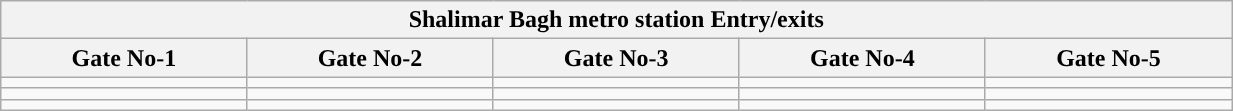<table class="wikitable" style="text-align: center;" width="65%">
<tr>
<th align="center" colspan="5" style="background:#"><span>Shalimar Bagh metro station Entry/exits</span></th>
</tr>
<tr>
<th style="width:15%;">Gate No-1</th>
<th style="width:15%;">Gate No-2</th>
<th style="width:15%;">Gate No-3</th>
<th style="width:15%;">Gate No-4</th>
<th style="width:15%;">Gate No-5</th>
</tr>
<tr>
<td></td>
<td></td>
<td></td>
<td></td>
<td></td>
</tr>
<tr>
<td></td>
<td></td>
<td></td>
<td></td>
<td></td>
</tr>
<tr>
<td></td>
<td></td>
<td></td>
<td></td>
<td></td>
</tr>
</table>
